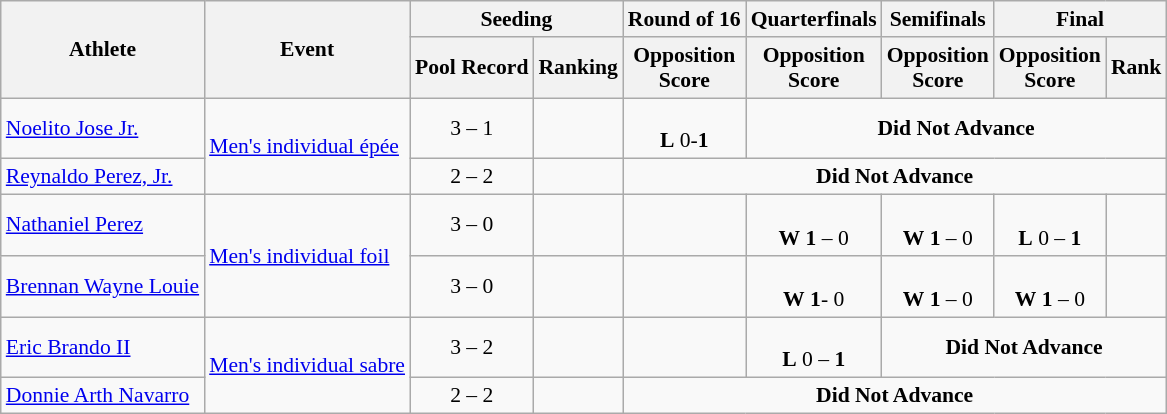<table class=wikitable style="font-size:90%;">
<tr>
<th rowspan=2>Athlete</th>
<th rowspan=2>Event</th>
<th colspan=2>Seeding</th>
<th>Round of 16</th>
<th>Quarterfinals</th>
<th>Semifinals</th>
<th colspan=2>Final</th>
</tr>
<tr>
<th>Pool Record</th>
<th>Ranking</th>
<th>Opposition<br>Score</th>
<th>Opposition<br>Score</th>
<th>Opposition<br>Score</th>
<th>Opposition<br>Score</th>
<th>Rank</th>
</tr>
<tr>
<td><a href='#'>Noelito Jose Jr.</a></td>
<td rowspan=2><a href='#'>Men's individual épée</a></td>
<td align=center>3 – 1</td>
<td align=center><strong></strong></td>
<td align=center> <br> <strong>L</strong> 0-<strong>1</strong></td>
<td align=center colspan=4><strong> Did Not Advance</strong></td>
</tr>
<tr>
<td><a href='#'>Reynaldo Perez, Jr.</a></td>
<td align=center>2 – 2</td>
<td align=center></td>
<td align=center colspan=6><strong> Did Not Advance</strong></td>
</tr>
<tr>
<td><a href='#'>Nathaniel Perez</a></td>
<td rowspan=2><a href='#'>Men's individual foil</a></td>
<td align=center>3 – 0</td>
<td align=center><strong></strong></td>
<td></td>
<td align=center> <br> <strong>W</strong> <strong>1</strong> – 0</td>
<td align=center> <br> <strong>W</strong> <strong>1</strong> – 0</td>
<td align=center> <br> <strong>L</strong> 0 – <strong>1</strong></td>
<td align=center></td>
</tr>
<tr>
<td><a href='#'>Brennan Wayne Louie</a></td>
<td align=center>3 – 0</td>
<td align=center><strong></strong></td>
<td></td>
<td align=center> <br> <strong>W</strong> <strong>1</strong>- 0</td>
<td align=center> <br> <strong>W</strong> <strong>1</strong> – 0</td>
<td align=center> <br> <strong>W</strong> <strong>1</strong> – 0</td>
<td align=center></td>
</tr>
<tr>
<td><a href='#'>Eric Brando II</a></td>
<td rowspan=2><a href='#'>Men's individual sabre</a></td>
<td align=center>3 – 2</td>
<td align=center><strong></strong></td>
<td></td>
<td align=center> <br> <strong>L</strong> 0 – <strong>1</strong></td>
<td align=center colspan=3><strong>Did Not Advance</strong></td>
</tr>
<tr>
<td><a href='#'>Donnie Arth Navarro</a></td>
<td align=center>2 – 2</td>
<td align=center></td>
<td align=center colspan=5><strong>Did Not Advance</strong></td>
</tr>
</table>
